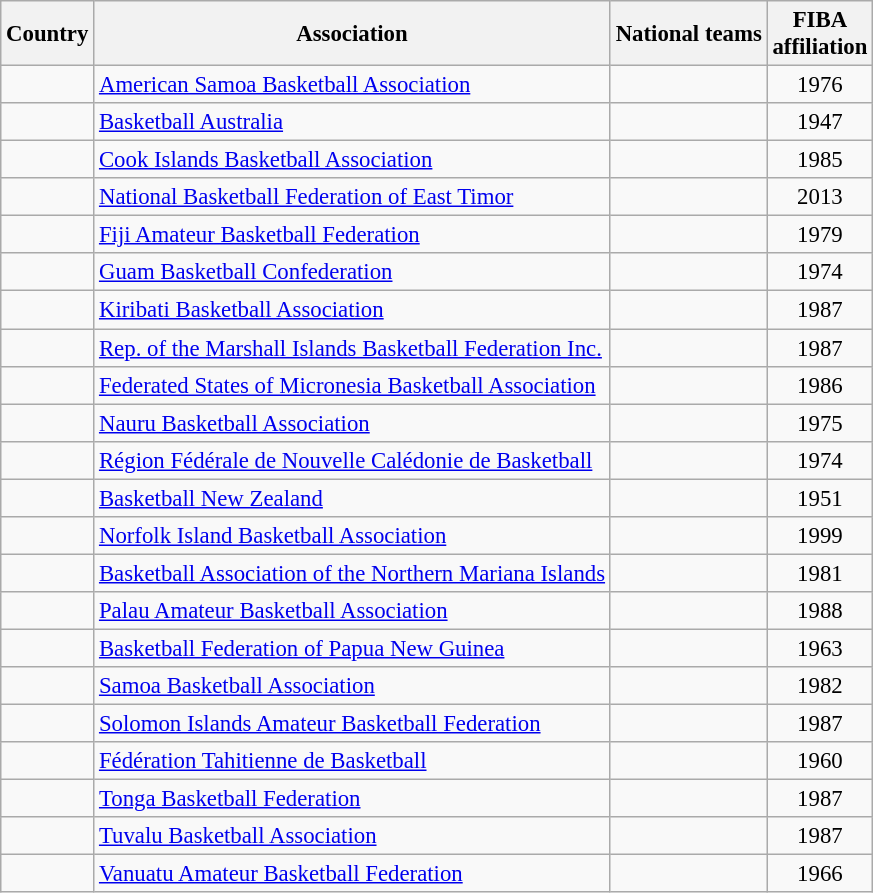<table class="wikitable sortable" style="text-align:center; font-size:95%">
<tr>
<th>Country</th>
<th>Association</th>
<th class="unsortable">National teams</th>
<th>FIBA<br>affiliation</th>
</tr>
<tr>
<td style="text-align:left"></td>
<td style="text-align:left"><a href='#'>American Samoa Basketball Association</a></td>
<td></td>
<td>1976</td>
</tr>
<tr>
<td style="text-align:left"></td>
<td style="text-align:left"><a href='#'>Basketball Australia</a></td>
<td></td>
<td>1947</td>
</tr>
<tr>
<td style="text-align:left"></td>
<td style="text-align:left"><a href='#'>Cook Islands Basketball Association</a></td>
<td></td>
<td>1985</td>
</tr>
<tr>
<td style="text-align:left"></td>
<td style="text-align:left"><a href='#'>National Basketball Federation of East Timor</a></td>
<td></td>
<td>2013</td>
</tr>
<tr>
<td style="text-align:left"></td>
<td style="text-align:left"><a href='#'>Fiji Amateur Basketball Federation</a></td>
<td></td>
<td>1979</td>
</tr>
<tr>
<td style="text-align:left"></td>
<td style="text-align:left"><a href='#'>Guam Basketball Confederation</a></td>
<td></td>
<td>1974</td>
</tr>
<tr>
<td style="text-align:left"></td>
<td style="text-align:left"><a href='#'>Kiribati Basketball Association</a></td>
<td></td>
<td>1987</td>
</tr>
<tr>
<td style="text-align:left"></td>
<td style="text-align:left"><a href='#'>Rep. of the Marshall Islands Basketball Federation Inc.</a></td>
<td></td>
<td>1987</td>
</tr>
<tr>
<td style="text-align:left"></td>
<td style="text-align:left"><a href='#'>Federated States of Micronesia Basketball Association</a></td>
<td></td>
<td>1986</td>
</tr>
<tr>
<td style="text-align:left"></td>
<td style="text-align:left"><a href='#'>Nauru Basketball Association</a></td>
<td></td>
<td>1975</td>
</tr>
<tr>
<td style="text-align:left"></td>
<td style="text-align:left"><a href='#'>Région Fédérale de Nouvelle Calédonie de Basketball</a></td>
<td></td>
<td>1974</td>
</tr>
<tr>
<td style="text-align:left"></td>
<td style="text-align:left"><a href='#'>Basketball New Zealand</a></td>
<td></td>
<td>1951</td>
</tr>
<tr>
<td style="text-align:left"></td>
<td style="text-align:left"><a href='#'>Norfolk Island Basketball Association</a></td>
<td></td>
<td>1999</td>
</tr>
<tr>
<td style="text-align:left"></td>
<td style="text-align:left"><a href='#'>Basketball Association of the Northern Mariana Islands</a></td>
<td></td>
<td>1981</td>
</tr>
<tr>
<td style="text-align:left"></td>
<td style="text-align:left"><a href='#'>Palau Amateur Basketball Association</a></td>
<td></td>
<td>1988</td>
</tr>
<tr>
<td style="text-align:left"></td>
<td style="text-align:left"><a href='#'>Basketball Federation of Papua New Guinea</a></td>
<td></td>
<td>1963</td>
</tr>
<tr>
<td style="text-align:left"></td>
<td style="text-align:left"><a href='#'>Samoa Basketball Association</a></td>
<td></td>
<td>1982</td>
</tr>
<tr>
<td style="text-align:left"></td>
<td style="text-align:left"><a href='#'>Solomon Islands Amateur Basketball Federation</a></td>
<td></td>
<td>1987</td>
</tr>
<tr>
<td style="text-align:left"></td>
<td style="text-align:left"><a href='#'>Fédération Tahitienne de Basketball</a></td>
<td></td>
<td>1960</td>
</tr>
<tr>
<td style="text-align:left"></td>
<td style="text-align:left"><a href='#'>Tonga Basketball Federation</a></td>
<td></td>
<td>1987</td>
</tr>
<tr>
<td style="text-align:left"></td>
<td style="text-align:left"><a href='#'>Tuvalu Basketball Association</a></td>
<td></td>
<td>1987</td>
</tr>
<tr>
<td style="text-align:left"></td>
<td style="text-align:left"><a href='#'>Vanuatu Amateur Basketball Federation</a></td>
<td></td>
<td>1966</td>
</tr>
</table>
